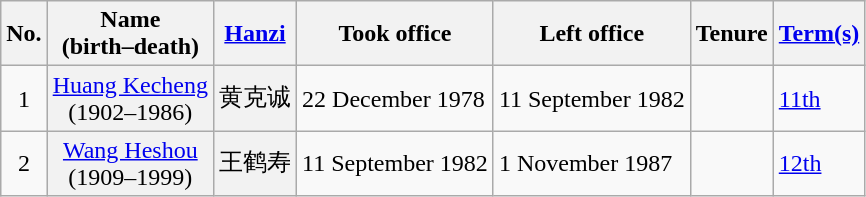<table class="wikitable">
<tr>
<th scope="col" style="width:1em;">No.<br></th>
<th scope="col">Name<br>(birth–death)</th>
<th scope="col"><a href='#'>Hanzi</a></th>
<th scope="col">Took office</th>
<th scope="col">Left office</th>
<th scope="col">Tenure</th>
<th scope="col"><a href='#'>Term(s)</a></th>
</tr>
<tr>
<td align="center">1</td>
<th align="center" scope="row" style="font-weight:normal;"><a href='#'>Huang Kecheng</a><br>(1902–1986)</th>
<th align="center" scope="row" style="font-weight:normal;">黄克诚</th>
<td>22 December 1978</td>
<td>11 September 1982</td>
<td></td>
<td><a href='#'>11th</a></td>
</tr>
<tr>
<td align="center">2</td>
<th align="center" scope="row" style="font-weight:normal;"><a href='#'>Wang Heshou</a><br>(1909–1999)</th>
<th align="center" scope="row" style="font-weight:normal;">王鹤寿</th>
<td>11 September 1982</td>
<td>1 November 1987</td>
<td></td>
<td><a href='#'>12th</a></td>
</tr>
</table>
